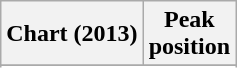<table class="wikitable sortable">
<tr>
<th align="left">Chart (2013)</th>
<th align="center">Peak<br>position</th>
</tr>
<tr>
</tr>
<tr>
</tr>
<tr>
</tr>
<tr>
</tr>
<tr>
</tr>
</table>
